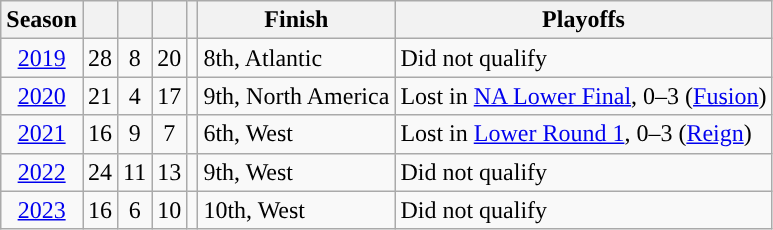<table class="wikitable" style="text-align:center;">
<tr>
<th style="background:#">Season</th>
<th style="background:#"></th>
<th style="background:#"></th>
<th style="background:#"></th>
<th style="background:#"></th>
<th style="background:#">Finish</th>
<th style="background:#">Playoffs</th>
</tr>
<tr>
<td><a href='#'>2019</a></td>
<td>28</td>
<td>8</td>
<td>20</td>
<td></td>
<td style="text-align:left">8th, Atlantic</td>
<td style="text-align:left">Did not qualify</td>
</tr>
<tr>
<td><a href='#'>2020</a></td>
<td>21</td>
<td>4</td>
<td>17</td>
<td></td>
<td style="text-align:left">9th, North America</td>
<td style="text-align:left">Lost in <a href='#'>NA Lower Final</a>, 0–3 (<a href='#'>Fusion</a>)</td>
</tr>
<tr>
<td><a href='#'>2021</a></td>
<td>16</td>
<td>9</td>
<td>7</td>
<td></td>
<td style="text-align:left">6th, West</td>
<td style="text-align:left">Lost in <a href='#'>Lower Round 1</a>, 0–3 (<a href='#'>Reign</a>)</td>
</tr>
<tr>
<td><a href='#'>2022</a></td>
<td>24</td>
<td>11</td>
<td>13</td>
<td></td>
<td style="text-align:left">9th, West</td>
<td style="text-align:left">Did not qualify</td>
</tr>
<tr>
<td><a href='#'>2023</a></td>
<td>16</td>
<td>6</td>
<td>10</td>
<td></td>
<td style="text-align:left">10th, West</td>
<td style="text-align:left">Did not qualify</td>
</tr>
</table>
